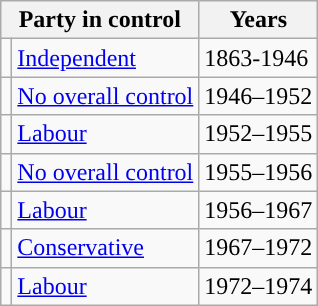<table class="wikitable">
<tr>
<th colspan="2">Party in control</th>
<th>Years</th>
</tr>
<tr>
<td style="background-color: "></td>
<td><a href='#'>Independent</a></td>
<td>1863-1946</td>
</tr>
<tr>
<td style="background-color: "></td>
<td><a href='#'>No overall control</a></td>
<td>1946–1952</td>
</tr>
<tr>
<td style="background-color: "></td>
<td><a href='#'>Labour</a></td>
<td>1952–1955</td>
</tr>
<tr>
<td style="background-color: "></td>
<td><a href='#'>No overall control</a></td>
<td>1955–1956</td>
</tr>
<tr>
<td style="background-color: "></td>
<td><a href='#'>Labour</a></td>
<td>1956–1967</td>
</tr>
<tr>
<td style="background-color: "></td>
<td><a href='#'>Conservative</a></td>
<td>1967–1972</td>
</tr>
<tr>
<td style="background-color: "></td>
<td><a href='#'>Labour</a></td>
<td>1972–1974</td>
</tr>
</table>
